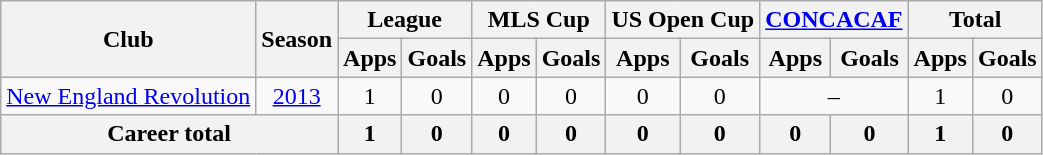<table class="wikitable" style="text-align:center">
<tr>
<th rowspan="2">Club</th>
<th rowspan="2">Season</th>
<th colspan="2">League</th>
<th colspan="2">MLS Cup</th>
<th colspan="2">US Open Cup</th>
<th colspan="2"><a href='#'>CONCACAF</a></th>
<th colspan="2">Total</th>
</tr>
<tr>
<th>Apps</th>
<th>Goals</th>
<th>Apps</th>
<th>Goals</th>
<th>Apps</th>
<th>Goals</th>
<th>Apps</th>
<th>Goals</th>
<th>Apps</th>
<th>Goals</th>
</tr>
<tr>
<td><a href='#'>New England Revolution</a></td>
<td><a href='#'>2013</a></td>
<td>1</td>
<td>0</td>
<td>0</td>
<td>0</td>
<td>0</td>
<td>0</td>
<td colspan="2">–</td>
<td>1</td>
<td>0</td>
</tr>
<tr>
<th colspan="2">Career total</th>
<th>1</th>
<th>0</th>
<th>0</th>
<th>0</th>
<th>0</th>
<th>0</th>
<th>0</th>
<th>0</th>
<th>1</th>
<th>0</th>
</tr>
</table>
